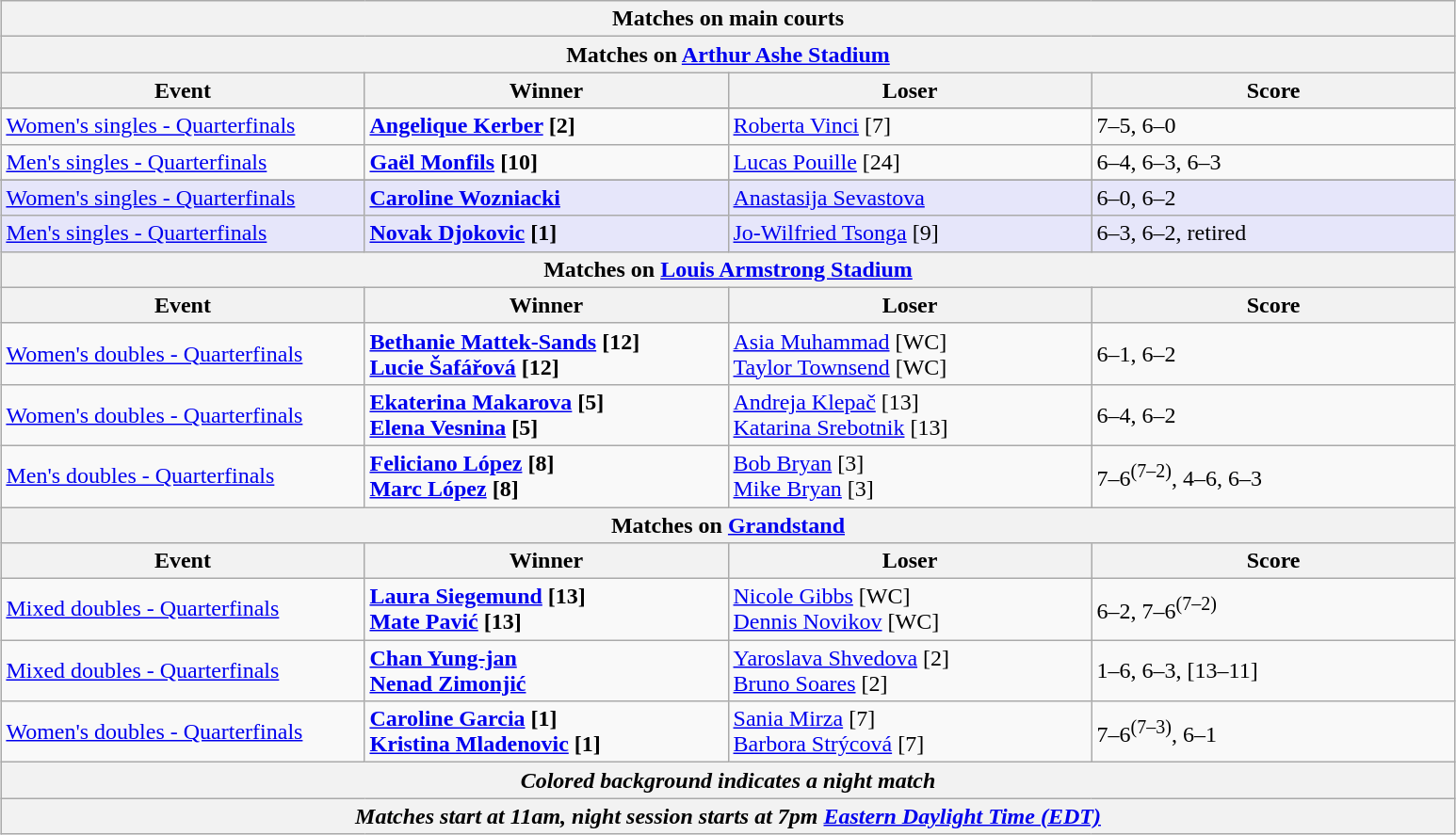<table class="wikitable" style="margin:auto;">
<tr>
<th colspan="4" style="white-space:nowrap;">Matches on main courts</th>
</tr>
<tr>
<th colspan="4"><strong>Matches on <a href='#'>Arthur Ashe Stadium</a></strong></th>
</tr>
<tr>
<th width=250>Event</th>
<th width=250>Winner</th>
<th width=250>Loser</th>
<th width=250>Score</th>
</tr>
<tr>
</tr>
<tr>
<td><a href='#'>Women's singles - Quarterfinals</a></td>
<td><strong> <a href='#'>Angelique Kerber</a> [2]</strong></td>
<td> <a href='#'>Roberta Vinci</a> [7]</td>
<td>7–5, 6–0</td>
</tr>
<tr>
<td><a href='#'>Men's singles - Quarterfinals</a></td>
<td><strong> <a href='#'>Gaël Monfils</a> [10]</strong></td>
<td> <a href='#'>Lucas Pouille</a> [24]</td>
<td>6–4, 6–3, 6–3</td>
</tr>
<tr>
</tr>
<tr bgcolor=lavender>
<td><a href='#'>Women's singles - Quarterfinals</a></td>
<td><strong> <a href='#'>Caroline Wozniacki</a></strong></td>
<td> <a href='#'>Anastasija Sevastova</a></td>
<td>6–0, 6–2</td>
</tr>
<tr bgcolor=lavender>
<td><a href='#'>Men's singles - Quarterfinals</a></td>
<td><strong> <a href='#'>Novak Djokovic</a> [1] </strong></td>
<td> <a href='#'>Jo-Wilfried Tsonga</a> [9]</td>
<td>6–3, 6–2, retired</td>
</tr>
<tr>
<th colspan="4"><strong>Matches on <a href='#'>Louis Armstrong Stadium</a></strong></th>
</tr>
<tr>
<th width=250>Event</th>
<th width=250>Winner</th>
<th width=250>Loser</th>
<th width=250>Score</th>
</tr>
<tr>
<td><a href='#'>Women's doubles - Quarterfinals</a></td>
<td><strong> <a href='#'>Bethanie Mattek-Sands</a> [12]<br>  <a href='#'>Lucie Šafářová</a> [12] </strong></td>
<td> <a href='#'>Asia Muhammad</a> [WC]<br>  <a href='#'>Taylor Townsend</a> [WC]</td>
<td>6–1, 6–2</td>
</tr>
<tr>
<td><a href='#'>Women's doubles - Quarterfinals</a></td>
<td><strong> <a href='#'>Ekaterina Makarova</a> [5]<br>  <a href='#'>Elena Vesnina</a> [5]</strong></td>
<td> <a href='#'>Andreja Klepač</a> [13]<br>  <a href='#'>Katarina Srebotnik</a> [13]</td>
<td>6–4, 6–2</td>
</tr>
<tr>
<td><a href='#'>Men's doubles - Quarterfinals</a></td>
<td><strong> <a href='#'>Feliciano López</a> [8]<br> <a href='#'>Marc López</a> [8]</strong></td>
<td> <a href='#'>Bob Bryan</a> [3]<br>  <a href='#'>Mike Bryan</a> [3]</td>
<td>7–6<sup>(7–2)</sup>, 4–6, 6–3</td>
</tr>
<tr>
<th colspan="4"><strong>Matches on <a href='#'>Grandstand</a></strong></th>
</tr>
<tr>
<th width=250>Event</th>
<th width=250>Winner</th>
<th width=250>Loser</th>
<th width=250>Score</th>
</tr>
<tr>
<td><a href='#'>Mixed doubles - Quarterfinals</a></td>
<td><strong> <a href='#'>Laura Siegemund</a> [13]<br> <a href='#'>Mate Pavić</a> [13]</strong></td>
<td> <a href='#'>Nicole Gibbs</a> [WC]<br> <a href='#'>Dennis Novikov</a> [WC]</td>
<td>6–2, 7–6<sup>(7–2)</sup></td>
</tr>
<tr>
<td><a href='#'>Mixed doubles - Quarterfinals</a></td>
<td><strong> <a href='#'>Chan Yung-jan</a><br> <a href='#'>Nenad Zimonjić</a></strong></td>
<td> <a href='#'>Yaroslava Shvedova</a> [2]<br> <a href='#'>Bruno Soares</a> [2]</td>
<td>1–6, 6–3, [13–11]</td>
</tr>
<tr>
<td><a href='#'>Women's doubles - Quarterfinals</a></td>
<td><strong> <a href='#'>Caroline Garcia</a> [1]<br>  <a href='#'>Kristina Mladenovic</a> [1]</strong></td>
<td> <a href='#'>Sania Mirza</a> [7]<br>  <a href='#'>Barbora Strýcová</a> [7]</td>
<td>7–6<sup>(7–3)</sup>, 6–1</td>
</tr>
<tr>
<th colspan=4><em>Colored background indicates a night match</em></th>
</tr>
<tr>
<th colspan=4><em>Matches start at 11am, night session starts at 7pm <a href='#'>Eastern Daylight Time (EDT)</a></em></th>
</tr>
</table>
